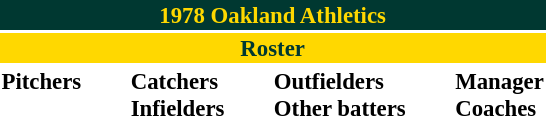<table class="toccolours" style="font-size: 95%;">
<tr>
<th colspan="10" style="background-color: #003831; color: #FFD800; text-align: center;">1978 Oakland Athletics</th>
</tr>
<tr>
<td colspan="10" style="background-color: #FFD800; color: #003831; text-align: center;"><strong>Roster</strong></td>
</tr>
<tr>
<td valign="top"><strong>Pitchers</strong><br>













</td>
<td width="25px"></td>
<td valign="top"><strong>Catchers</strong><br>




<strong>Infielders</strong>











</td>
<td width="25px"></td>
<td valign="top"><strong>Outfielders</strong><br>












<strong>Other batters</strong>
</td>
<td width="25px"></td>
<td valign="top"><strong>Manager</strong><br>

<strong>Coaches</strong>



</td>
</tr>
</table>
